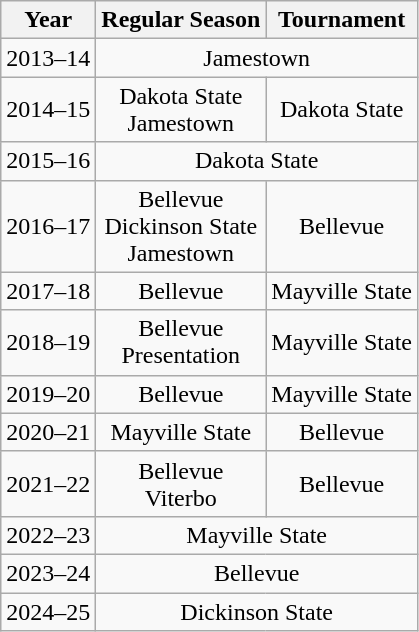<table class="wikitable" style="text-align:center">
<tr>
<th>Year</th>
<th>Regular Season</th>
<th>Tournament</th>
</tr>
<tr>
<td>2013–14</td>
<td colspan="2">Jamestown</td>
</tr>
<tr>
<td>2014–15</td>
<td>Dakota State<br>Jamestown</td>
<td>Dakota State</td>
</tr>
<tr>
<td>2015–16</td>
<td colspan="2">Dakota State</td>
</tr>
<tr>
<td>2016–17</td>
<td>Bellevue<br>Dickinson State<br>Jamestown</td>
<td>Bellevue</td>
</tr>
<tr>
<td>2017–18</td>
<td>Bellevue</td>
<td>Mayville State</td>
</tr>
<tr>
<td>2018–19</td>
<td>Bellevue<br>Presentation</td>
<td>Mayville State</td>
</tr>
<tr>
<td>2019–20</td>
<td>Bellevue</td>
<td>Mayville State</td>
</tr>
<tr>
<td>2020–21</td>
<td>Mayville State</td>
<td>Bellevue</td>
</tr>
<tr>
<td>2021–22</td>
<td>Bellevue<br>Viterbo</td>
<td>Bellevue</td>
</tr>
<tr>
<td>2022–23</td>
<td colspan="2">Mayville State</td>
</tr>
<tr>
<td>2023–24</td>
<td colspan="2">Bellevue</td>
</tr>
<tr>
<td>2024–25</td>
<td colspan="2">Dickinson State</td>
</tr>
</table>
